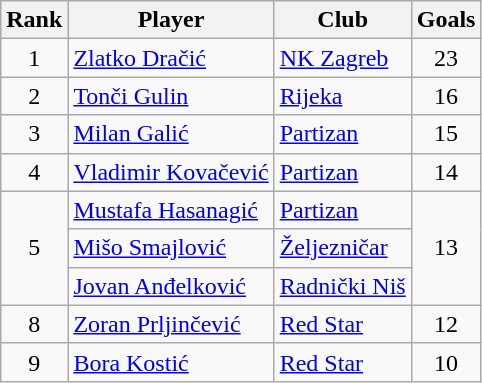<table class="wikitable" style="text-align:center">
<tr>
<th>Rank</th>
<th>Player</th>
<th>Club</th>
<th>Goals</th>
</tr>
<tr>
<td rowspan="1">1</td>
<td align="left"> <a href='#'>Zlatko Dračić</a></td>
<td align="left"><a href='#'>NK Zagreb</a></td>
<td>23</td>
</tr>
<tr>
<td rowspan="1">2</td>
<td align="left"> <a href='#'>Tonči Gulin</a></td>
<td align="left"><a href='#'>Rijeka</a></td>
<td>16</td>
</tr>
<tr>
<td rowspan="1">3</td>
<td align="left"> <a href='#'>Milan Galić</a></td>
<td align="left"><a href='#'>Partizan</a></td>
<td>15</td>
</tr>
<tr>
<td rowspan="1">4</td>
<td align="left"> <a href='#'>Vladimir Kovačević</a></td>
<td align="left"><a href='#'>Partizan</a></td>
<td>14</td>
</tr>
<tr>
<td rowspan="3">5</td>
<td align="left"> <a href='#'>Mustafa Hasanagić</a></td>
<td align="left"><a href='#'>Partizan</a></td>
<td rowspan="3">13</td>
</tr>
<tr>
<td align="left"> <a href='#'>Mišo Smajlović</a></td>
<td align="left"><a href='#'>Željezničar</a></td>
</tr>
<tr>
<td align="left"> <a href='#'>Jovan Anđelković</a></td>
<td align="left"><a href='#'>Radnički Niš</a></td>
</tr>
<tr>
<td rowspan="1">8</td>
<td align="left"> <a href='#'>Zoran Prljinčević</a></td>
<td align="left"><a href='#'>Red Star</a></td>
<td>12</td>
</tr>
<tr>
<td rowspan="1">9</td>
<td align="left"> <a href='#'>Bora Kostić</a></td>
<td align="left"><a href='#'>Red Star</a></td>
<td>10</td>
</tr>
</table>
